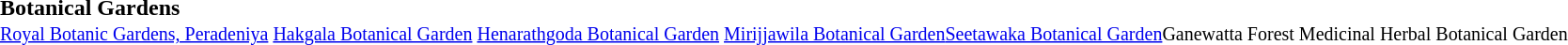<table style="margin:0;">
<tr valign="top">
<td style="padding-left: 1em; text-align: left; width: 25%; "><br><strong>Botanical Gardens</strong><br>
<small><a href='#'>Royal Botanic Gardens, Peradeniya</a> <a href='#'>Hakgala Botanical Garden</a> <a href='#'>Henarathgoda Botanical Garden</a> <a href='#'>Mirijjawila Botanical Garden</a><a href='#'>Seetawaka Botanical Garden</a>Ganewatta Forest Medicinal Herbal Botanical Garden</small></td>
</tr>
</table>
